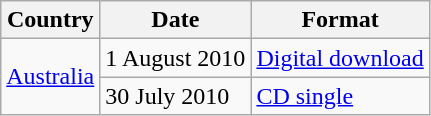<table class="wikitable">
<tr ->
<th>Country</th>
<th>Date</th>
<th>Format</th>
</tr>
<tr>
<td rowspan="2"><a href='#'>Australia</a></td>
<td>1 August 2010</td>
<td><a href='#'>Digital download</a></td>
</tr>
<tr>
<td>30 July 2010</td>
<td><a href='#'>CD single</a></td>
</tr>
</table>
